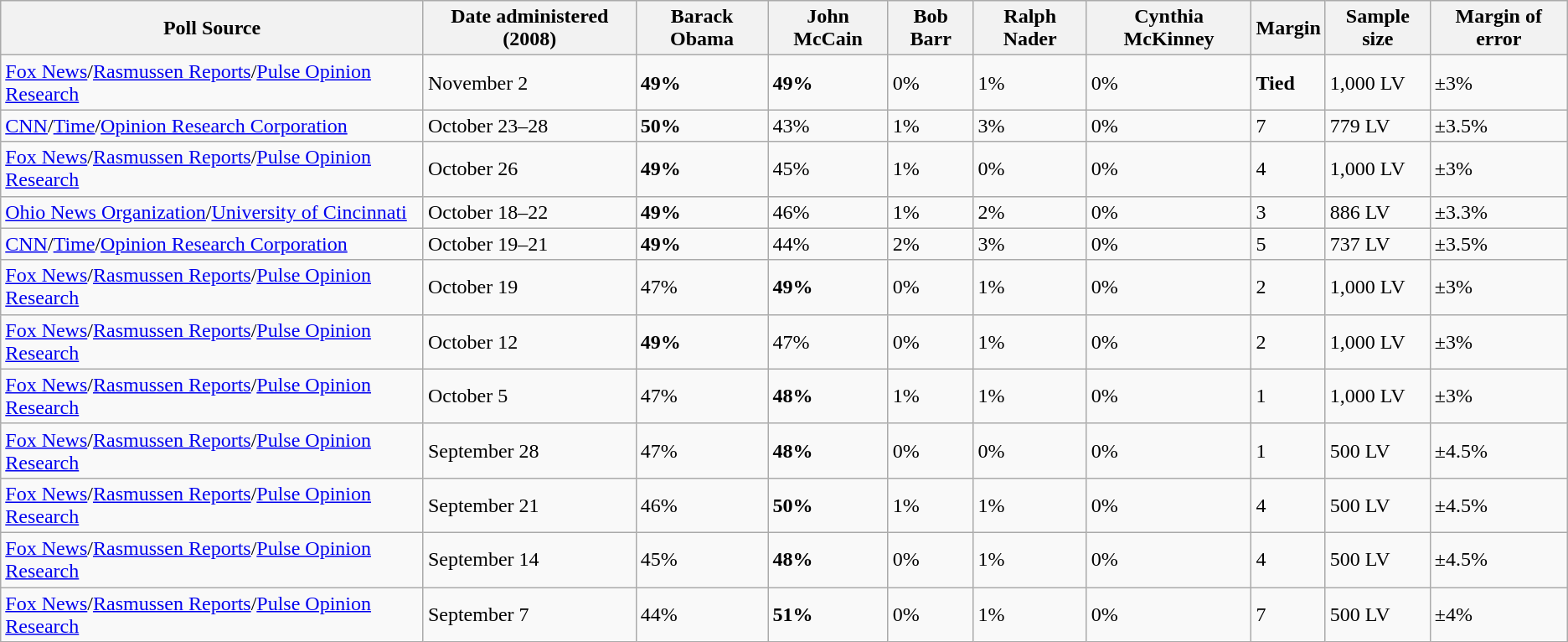<table class="wikitable collapsible">
<tr>
<th>Poll Source</th>
<th>Date administered (2008)</th>
<th>Barack Obama</th>
<th>John McCain</th>
<th>Bob Barr</th>
<th>Ralph Nader</th>
<th>Cynthia McKinney</th>
<th>Margin</th>
<th>Sample size</th>
<th>Margin of error</th>
</tr>
<tr>
<td><a href='#'>Fox News</a>/<a href='#'>Rasmussen Reports</a>/<a href='#'>Pulse Opinion Research</a></td>
<td>November 2</td>
<td><strong>49%</strong></td>
<td><strong>49%</strong></td>
<td>0%</td>
<td>1%</td>
<td>0%</td>
<td><strong>Tied</strong></td>
<td>1,000 LV</td>
<td>±3%</td>
</tr>
<tr>
<td><a href='#'>CNN</a>/<a href='#'>Time</a>/<a href='#'>Opinion Research Corporation</a></td>
<td>October 23–28</td>
<td><strong>50%</strong></td>
<td>43%</td>
<td>1%</td>
<td>3%</td>
<td>0%</td>
<td>7</td>
<td>779 LV</td>
<td>±3.5%</td>
</tr>
<tr>
<td><a href='#'>Fox News</a>/<a href='#'>Rasmussen Reports</a>/<a href='#'>Pulse Opinion Research</a></td>
<td>October 26</td>
<td><strong>49%</strong></td>
<td>45%</td>
<td>1%</td>
<td>0%</td>
<td>0%</td>
<td>4</td>
<td>1,000 LV</td>
<td>±3%</td>
</tr>
<tr>
<td><a href='#'>Ohio News Organization</a>/<a href='#'>University of Cincinnati</a></td>
<td>October 18–22</td>
<td><strong>49%</strong></td>
<td>46%</td>
<td>1%</td>
<td>2%</td>
<td>0%</td>
<td>3</td>
<td>886 LV</td>
<td>±3.3%</td>
</tr>
<tr>
<td><a href='#'>CNN</a>/<a href='#'>Time</a>/<a href='#'>Opinion Research Corporation</a></td>
<td>October 19–21</td>
<td><strong>49%</strong></td>
<td>44%</td>
<td>2%</td>
<td>3%</td>
<td>0%</td>
<td>5</td>
<td>737 LV</td>
<td>±3.5%</td>
</tr>
<tr>
<td><a href='#'>Fox News</a>/<a href='#'>Rasmussen Reports</a>/<a href='#'>Pulse Opinion Research</a></td>
<td>October 19</td>
<td>47%</td>
<td><strong>49%</strong></td>
<td>0%</td>
<td>1%</td>
<td>0%</td>
<td>2</td>
<td>1,000 LV</td>
<td>±3%</td>
</tr>
<tr>
<td><a href='#'>Fox News</a>/<a href='#'>Rasmussen Reports</a>/<a href='#'>Pulse Opinion Research</a></td>
<td>October 12</td>
<td><strong>49%</strong></td>
<td>47%</td>
<td>0%</td>
<td>1%</td>
<td>0%</td>
<td>2</td>
<td>1,000 LV</td>
<td>±3%</td>
</tr>
<tr>
<td><a href='#'>Fox News</a>/<a href='#'>Rasmussen Reports</a>/<a href='#'>Pulse Opinion Research</a></td>
<td>October 5</td>
<td>47%</td>
<td><strong>48%</strong></td>
<td>1%</td>
<td>1%</td>
<td>0%</td>
<td>1</td>
<td>1,000 LV</td>
<td>±3%</td>
</tr>
<tr>
<td><a href='#'>Fox News</a>/<a href='#'>Rasmussen Reports</a>/<a href='#'>Pulse Opinion Research</a></td>
<td>September 28</td>
<td>47%</td>
<td><strong>48%</strong></td>
<td>0%</td>
<td>0%</td>
<td>0%</td>
<td>1</td>
<td>500 LV</td>
<td>±4.5%</td>
</tr>
<tr>
<td><a href='#'>Fox News</a>/<a href='#'>Rasmussen Reports</a>/<a href='#'>Pulse Opinion Research</a></td>
<td>September 21</td>
<td>46%</td>
<td><strong>50%</strong></td>
<td>1%</td>
<td>1%</td>
<td>0%</td>
<td>4</td>
<td>500 LV</td>
<td>±4.5%</td>
</tr>
<tr>
<td><a href='#'>Fox News</a>/<a href='#'>Rasmussen Reports</a>/<a href='#'>Pulse Opinion Research</a></td>
<td>September 14</td>
<td>45%</td>
<td><strong>48%</strong></td>
<td>0%</td>
<td>1%</td>
<td>0%</td>
<td>4</td>
<td>500 LV</td>
<td>±4.5%</td>
</tr>
<tr>
<td><a href='#'>Fox News</a>/<a href='#'>Rasmussen Reports</a>/<a href='#'>Pulse Opinion Research</a></td>
<td>September 7</td>
<td>44%</td>
<td><strong>51%</strong></td>
<td>0%</td>
<td>1%</td>
<td>0%</td>
<td>7</td>
<td>500 LV</td>
<td>±4%</td>
</tr>
</table>
